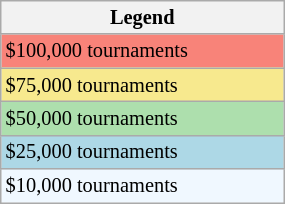<table class="wikitable" style="font-size:85%; width:15%;">
<tr>
<th>Legend</th>
</tr>
<tr style="background:#f88379;">
<td>$100,000 tournaments</td>
</tr>
<tr style="background:#f7e98e;">
<td>$75,000 tournaments</td>
</tr>
<tr style="background:#addfad;">
<td>$50,000 tournaments</td>
</tr>
<tr style="background:lightblue;">
<td>$25,000 tournaments</td>
</tr>
<tr style="background:#f0f8ff;">
<td>$10,000 tournaments</td>
</tr>
</table>
